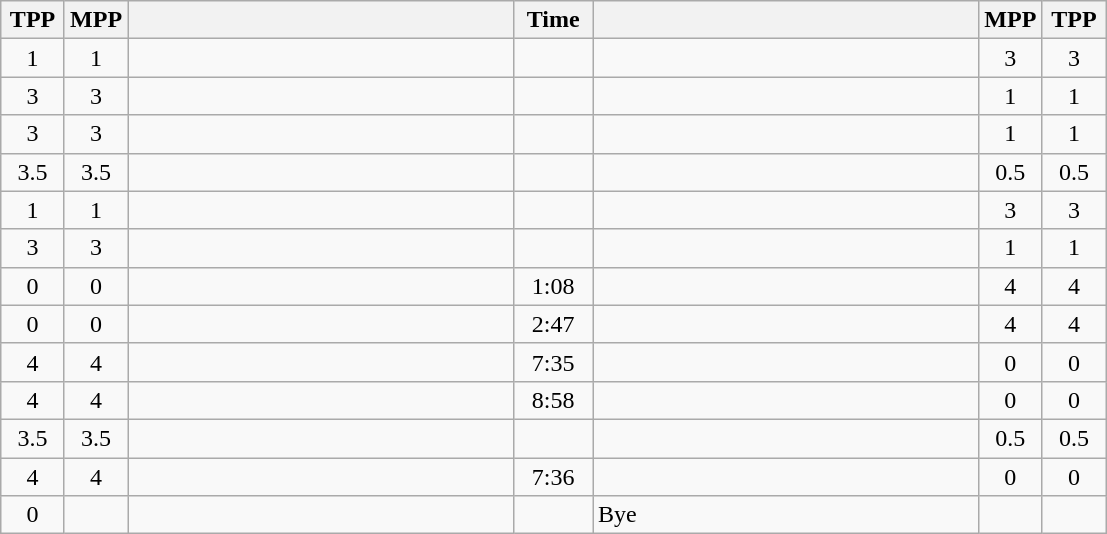<table class="wikitable" style="text-align: center;" |>
<tr>
<th width="35">TPP</th>
<th width="35">MPP</th>
<th width="250"></th>
<th width="45">Time</th>
<th width="250"></th>
<th width="35">MPP</th>
<th width="35">TPP</th>
</tr>
<tr>
<td>1</td>
<td>1</td>
<td style="text-align:left;"><strong></strong></td>
<td></td>
<td style="text-align:left;"></td>
<td>3</td>
<td>3</td>
</tr>
<tr>
<td>3</td>
<td>3</td>
<td style="text-align:left;"></td>
<td></td>
<td style="text-align:left;"><strong></strong></td>
<td>1</td>
<td>1</td>
</tr>
<tr>
<td>3</td>
<td>3</td>
<td style="text-align:left;"></td>
<td></td>
<td style="text-align:left;"><strong></strong></td>
<td>1</td>
<td>1</td>
</tr>
<tr>
<td>3.5</td>
<td>3.5</td>
<td style="text-align:left;"></td>
<td></td>
<td style="text-align:left;"><strong></strong></td>
<td>0.5</td>
<td>0.5</td>
</tr>
<tr>
<td>1</td>
<td>1</td>
<td style="text-align:left;"><strong></strong></td>
<td></td>
<td style="text-align:left;"></td>
<td>3</td>
<td>3</td>
</tr>
<tr>
<td>3</td>
<td>3</td>
<td style="text-align:left;"></td>
<td></td>
<td style="text-align:left;"><strong></strong></td>
<td>1</td>
<td>1</td>
</tr>
<tr>
<td>0</td>
<td>0</td>
<td style="text-align:left;"><strong></strong></td>
<td>1:08</td>
<td style="text-align:left;"></td>
<td>4</td>
<td>4</td>
</tr>
<tr>
<td>0</td>
<td>0</td>
<td style="text-align:left;"><strong></strong></td>
<td>2:47</td>
<td style="text-align:left;"></td>
<td>4</td>
<td>4</td>
</tr>
<tr>
<td>4</td>
<td>4</td>
<td style="text-align:left;"></td>
<td>7:35</td>
<td style="text-align:left;"><strong></strong></td>
<td>0</td>
<td>0</td>
</tr>
<tr>
<td>4</td>
<td>4</td>
<td style="text-align:left;"></td>
<td>8:58</td>
<td style="text-align:left;"><strong></strong></td>
<td>0</td>
<td>0</td>
</tr>
<tr>
<td>3.5</td>
<td>3.5</td>
<td style="text-align:left;"></td>
<td></td>
<td style="text-align:left;"><strong></strong></td>
<td>0.5</td>
<td>0.5</td>
</tr>
<tr>
<td>4</td>
<td>4</td>
<td style="text-align:left;"></td>
<td>7:36</td>
<td style="text-align:left;"><strong></strong></td>
<td>0</td>
<td>0</td>
</tr>
<tr>
<td>0</td>
<td></td>
<td style="text-align:left;"><strong></strong></td>
<td></td>
<td style="text-align:left;">Bye</td>
<td></td>
<td></td>
</tr>
</table>
